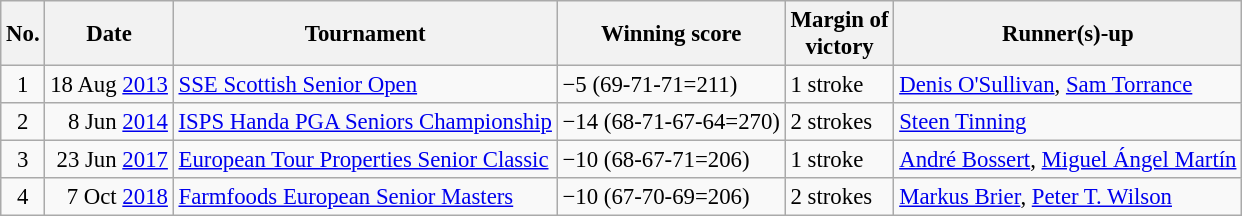<table class="wikitable" style="font-size:95%;">
<tr>
<th>No.</th>
<th>Date</th>
<th>Tournament</th>
<th>Winning score</th>
<th>Margin of<br>victory</th>
<th>Runner(s)-up</th>
</tr>
<tr>
<td align=center>1</td>
<td align=right>18 Aug <a href='#'>2013</a></td>
<td><a href='#'>SSE Scottish Senior Open</a></td>
<td>−5 (69-71-71=211)</td>
<td>1 stroke</td>
<td> <a href='#'>Denis O'Sullivan</a>,  <a href='#'>Sam Torrance</a></td>
</tr>
<tr>
<td align=center>2</td>
<td align=right>8 Jun <a href='#'>2014</a></td>
<td><a href='#'>ISPS Handa PGA Seniors Championship</a></td>
<td>−14 (68-71-67-64=270)</td>
<td>2 strokes</td>
<td> <a href='#'>Steen Tinning</a></td>
</tr>
<tr>
<td align=center>3</td>
<td align=right>23 Jun <a href='#'>2017</a></td>
<td><a href='#'>European Tour Properties Senior Classic</a></td>
<td>−10 (68-67-71=206)</td>
<td>1 stroke</td>
<td> <a href='#'>André Bossert</a>,  <a href='#'>Miguel Ángel Martín</a></td>
</tr>
<tr>
<td align=center>4</td>
<td align=right>7 Oct <a href='#'>2018</a></td>
<td><a href='#'>Farmfoods European Senior Masters</a></td>
<td>−10 (67-70-69=206)</td>
<td>2 strokes</td>
<td> <a href='#'>Markus Brier</a>,  <a href='#'>Peter T. Wilson</a></td>
</tr>
</table>
